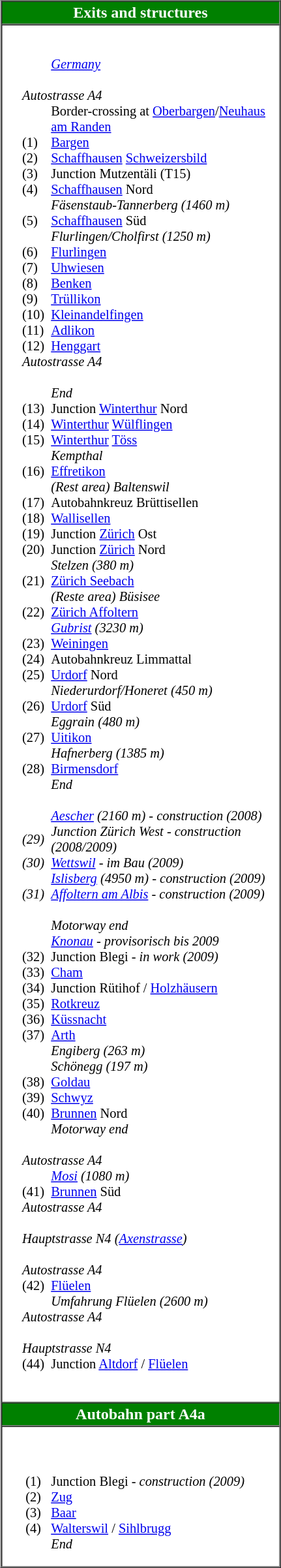<table border="1" cellpadding="2" cellspacing="0" align="right" style="margin-left:0.5em;">
<tr>
<td colspan="3" style="color:#ffffff;background-color:green; text-align: center;"><strong>Exits and structures</strong></td>
</tr>
<tr>
<td colspan="3"><br><table cellpadding="0" cellspacing="0" style="font-size:85%; margin:12px">
<tr>
<td colspan="2" style="text-align:center;"></td>
<td><em><a href='#'>Germany</a></em></td>
</tr>
<tr>
<td colspan="3"><br></td>
</tr>
<tr>
<td></td>
<td colspan="2"><em>Autostrasse A4</em></td>
</tr>
<tr>
<td></td>
<td></td>
<td>Border-crossing at <a href='#'>Oberbargen</a>/<a href='#'>Neuhaus<br>am Randen</a></td>
</tr>
<tr>
<td></td>
<td>(1)</td>
<td><a href='#'>Bargen</a></td>
</tr>
<tr>
<td></td>
<td>(2)</td>
<td><a href='#'>Schaffhausen</a> <a href='#'>Schweizersbild</a></td>
</tr>
<tr>
<td> </td>
<td>(3)</td>
<td>Junction Mutzentäli (T15)</td>
</tr>
<tr>
<td></td>
<td>(4)</td>
<td><a href='#'>Schaffhausen</a> Nord</td>
</tr>
<tr>
<td></td>
<td></td>
<td></td>
</tr>
<tr>
<td></td>
<td></td>
<td><em>Fäsenstaub-Tannerberg (1460 m)</em></td>
</tr>
<tr>
<td></td>
<td>(5)</td>
<td><a href='#'>Schaffhausen</a> Süd</td>
</tr>
<tr>
<td></td>
<td></td>
<td></td>
</tr>
<tr>
<td></td>
<td></td>
<td><em>Flurlingen/Cholfirst (1250 m)</em></td>
</tr>
<tr>
<td></td>
<td>(6)</td>
<td><a href='#'>Flurlingen</a></td>
</tr>
<tr>
<td></td>
<td>(7)</td>
<td><a href='#'>Uhwiesen</a></td>
</tr>
<tr>
<td></td>
<td>(8)</td>
<td><a href='#'>Benken</a></td>
</tr>
<tr>
<td></td>
<td>(9)</td>
<td><a href='#'>Trüllikon</a></td>
</tr>
<tr>
<td></td>
<td>(10)</td>
<td><a href='#'>Kleinandelfingen</a></td>
</tr>
<tr>
<td></td>
<td>(11)</td>
<td><a href='#'>Adlikon</a></td>
</tr>
<tr>
<td></td>
<td>(12)</td>
<td><a href='#'>Henggart</a></td>
</tr>
<tr>
<td></td>
<td colspan="2"><em>Autostrasse A4</em></td>
</tr>
<tr>
<td colspan="3"><br></td>
</tr>
<tr>
<td></td>
<td></td>
<td><em>End</em></td>
</tr>
<tr>
<td></td>
<td>(13)</td>
<td>Junction <a href='#'>Winterthur</a> Nord </td>
</tr>
<tr>
<td></td>
<td>(14)</td>
<td><a href='#'>Winterthur</a> <a href='#'>Wülflingen</a></td>
</tr>
<tr>
<td></td>
<td>(15)</td>
<td><a href='#'>Winterthur</a> <a href='#'>Töss</a></td>
</tr>
<tr>
<td> </td>
<td></td>
<td><em>Kempthal</em></td>
</tr>
<tr>
<td></td>
<td>(16)</td>
<td><a href='#'>Effretikon</a></td>
</tr>
<tr>
<td></td>
<td></td>
<td><em>(Rest area) Baltenswil</em></td>
</tr>
<tr>
<td> </td>
<td>(17)</td>
<td>Autobahnkreuz Brüttisellen </td>
</tr>
<tr>
<td></td>
<td>(18)</td>
<td><a href='#'>Wallisellen</a></td>
</tr>
<tr>
<td></td>
<td>(19)</td>
<td>Junction <a href='#'>Zürich</a> Ost </td>
</tr>
<tr>
<td></td>
<td>(20)</td>
<td>Junction <a href='#'>Zürich</a> Nord </td>
</tr>
<tr>
<td></td>
<td></td>
<td><em>Stelzen (380 m)</em></td>
</tr>
<tr>
<td></td>
<td>(21)</td>
<td><a href='#'>Zürich Seebach</a></td>
</tr>
<tr>
<td></td>
<td></td>
<td><em>(Reste area) Büsisee</em></td>
</tr>
<tr>
<td></td>
<td>(22)</td>
<td><a href='#'>Zürich Affoltern</a></td>
</tr>
<tr>
<td></td>
<td></td>
<td><em><a href='#'>Gubrist</a> (3230 m)</em></td>
</tr>
<tr>
<td></td>
<td>(23)</td>
<td><a href='#'>Weiningen</a></td>
</tr>
<tr>
<td></td>
<td>(24)</td>
<td>Autobahnkreuz Limmattal   </td>
</tr>
<tr>
<td></td>
<td>(25)</td>
<td><a href='#'>Urdorf</a> Nord</td>
</tr>
<tr>
<td></td>
<td></td>
<td><em>Niederurdorf/Honeret (450 m)</em></td>
</tr>
<tr>
<td></td>
<td>(26)</td>
<td><a href='#'>Urdorf</a> Süd</td>
</tr>
<tr>
<td></td>
<td></td>
<td><em>Eggrain (480 m)</em></td>
</tr>
<tr>
<td></td>
<td>(27)</td>
<td><a href='#'>Uitikon</a></td>
</tr>
<tr>
<td></td>
<td></td>
<td><em>Hafnerberg (1385 m)</em></td>
</tr>
<tr>
<td></td>
<td>(28)</td>
<td><a href='#'>Birmensdorf</a></td>
</tr>
<tr>
<td></td>
<td></td>
<td><em>End</em></td>
</tr>
<tr>
<td colspan="3"><br></td>
</tr>
<tr>
<td> </td>
<td></td>
<td><em><a href='#'>Aescher</a> (2160 m) - construction (2008)</em></td>
</tr>
<tr>
<td> </td>
<td><em>(29)</em></td>
<td><em>Junction Zürich West</em>  <em>- construction<br> (2008/2009)</em></td>
</tr>
<tr>
<td> </td>
<td><em>(30)</em></td>
<td><em><a href='#'>Wettswil</a> - im Bau (2009)</em></td>
</tr>
<tr>
<td> </td>
<td></td>
<td><em><a href='#'>Islisberg</a> (4950 m) - construction (2009)</em></td>
</tr>
<tr>
<td> </td>
<td><em>(31)</em></td>
<td><em><a href='#'>Affoltern am Albis</a> - construction (2009)</em></td>
</tr>
<tr>
<td colspan="3"><br></td>
</tr>
<tr>
<td></td>
<td></td>
<td><em>Motorway end</em></td>
</tr>
<tr>
<td></td>
<td></td>
<td><em><a href='#'>Knonau</a> - provisorisch bis 2009</em></td>
</tr>
<tr>
<td> </td>
<td>(32)</td>
<td>Junction Blegi  <em>- in work (2009)</em></td>
</tr>
<tr>
<td></td>
<td>(33)</td>
<td><a href='#'>Cham</a></td>
</tr>
<tr>
<td></td>
<td>(34)</td>
<td>Junction Rütihof / <a href='#'>Holzhäusern</a> </td>
</tr>
<tr>
<td></td>
<td>(35)</td>
<td><a href='#'>Rotkreuz</a></td>
</tr>
<tr>
<td></td>
<td>(36)</td>
<td><a href='#'>Küssnacht</a></td>
</tr>
<tr>
<td></td>
<td>(37)</td>
<td><a href='#'>Arth</a></td>
</tr>
<tr>
<td></td>
<td></td>
<td><em>Engiberg (263 m)</em></td>
</tr>
<tr>
<td></td>
<td></td>
<td><em>Schönegg (197 m)</em></td>
</tr>
<tr>
<td></td>
<td>(38)</td>
<td><a href='#'>Goldau</a></td>
</tr>
<tr>
<td></td>
<td>(39)</td>
<td><a href='#'>Schwyz</a></td>
</tr>
<tr>
<td></td>
<td>(40)</td>
<td><a href='#'>Brunnen</a> Nord</td>
</tr>
<tr>
<td></td>
<td></td>
<td><em>Motorway end</em></td>
</tr>
<tr>
<td colspan="3"><br></td>
</tr>
<tr>
<td></td>
<td colspan="2"><em>Autostrasse A4</em></td>
</tr>
<tr>
<td></td>
<td></td>
<td><em><a href='#'>Mosi</a> (1080 m)</em></td>
</tr>
<tr>
<td></td>
<td>(41)</td>
<td><a href='#'>Brunnen</a> Süd</td>
</tr>
<tr>
<td></td>
<td colspan="2"><em>Autostrasse A4</em></td>
</tr>
<tr>
<td colspan="3"><br></td>
</tr>
<tr>
<td></td>
<td colspan="2"><em>Hauptstrasse N4 (<a href='#'>Axenstrasse</a>)</em></td>
</tr>
<tr>
<td colspan="3"><br></td>
</tr>
<tr>
<td></td>
<td colspan="2"><em>Autostrasse A4</em></td>
</tr>
<tr>
<td></td>
<td>(42)  </td>
<td><a href='#'>Flüelen</a></td>
</tr>
<tr>
<td></td>
<td></td>
<td><em>Umfahrung Flüelen (2600 m)</em></td>
</tr>
<tr>
<td></td>
<td colspan="2"><em>Autostrasse A4</em></td>
</tr>
<tr>
<td colspan="3"><br></td>
</tr>
<tr>
<td></td>
<td colspan="2"><em>Hauptstrasse N4</em></td>
</tr>
<tr>
<td>   </td>
<td>(44)</td>
<td>Junction <a href='#'>Altdorf</a> / <a href='#'>Flüelen</a> </td>
</tr>
<tr>
<td colspan="3"><br></td>
</tr>
<tr>
<td colspan="2" style="text-align:center;"></td>
<td></td>
</tr>
<tr>
</tr>
</table>
</td>
</tr>
<tr>
<td colspan="3" style="color:#ffffff;background-color:green; text-align: center;"><strong>Autobahn part A4a</strong></td>
</tr>
<tr>
<td colspan="3"><br><table cellpadding="0" cellspacing="0" style="font-size:85%; margin:12px">
<tr>
<td colspan="2" style="text-align:center;"></td>
<td></td>
</tr>
<tr>
<td colspan="3"><br></td>
</tr>
<tr>
<td>    </td>
<td>(1)</td>
<td>Junction Blegi  <em>- construction (2009)</em></td>
</tr>
<tr>
<td></td>
<td>(2)</td>
<td><a href='#'>Zug</a></td>
</tr>
<tr>
<td></td>
<td>(3)</td>
<td><a href='#'>Baar</a></td>
</tr>
<tr>
<td></td>
<td>(4)   </td>
<td><a href='#'>Walterswil</a> / <a href='#'>Sihlbrugg</a></td>
</tr>
<tr>
<td></td>
<td></td>
<td><em>End</em></td>
</tr>
<tr>
</tr>
</table>
</td>
</tr>
</table>
